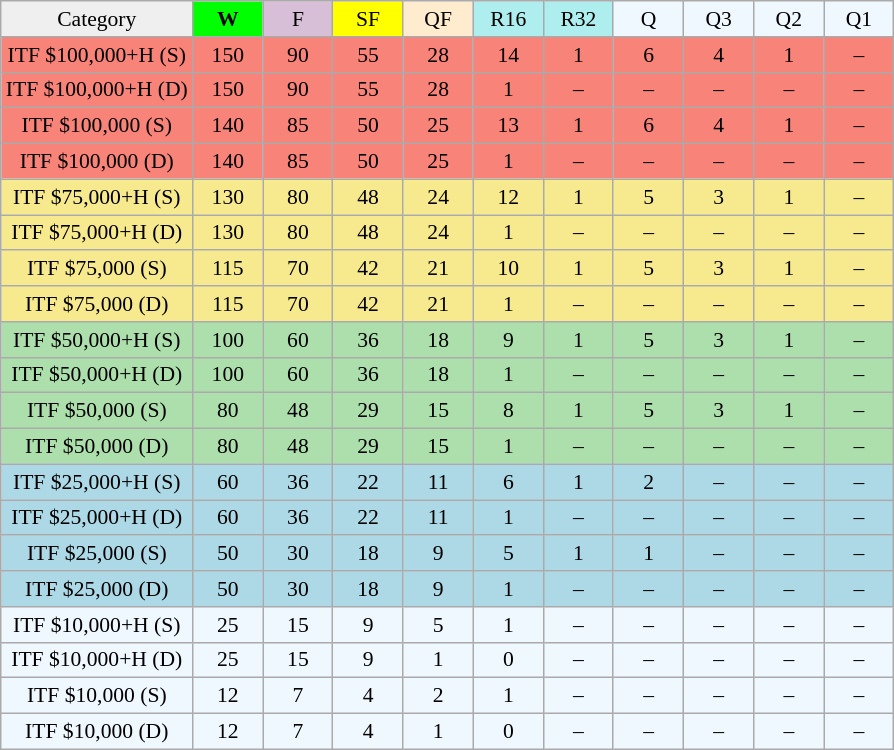<table class="wikitable" style="font-size:90%">
<tr align=center>
<td style="background:#efefef;">Category</td>
<td style="width:40px; background:lime;"><strong>W</strong></td>
<td style="width:40px; background:thistle;">F</td>
<td style="width:40px; background:#ff0;">SF</td>
<td style="width:40px; background:#ffebcd;">QF</td>
<td style="width:40px; background:#afeeee;">R16</td>
<td style="width:40px; background:#afeeee;">R32</td>
<td style="width:40px; background:#f0f8ff;">Q</td>
<td style="width:40px; background:#f0f8ff;">Q3</td>
<td style="width:40px; background:#f0f8ff;">Q2</td>
<td style="width:40px; background:#f0f8ff;">Q1</td>
</tr>
<tr style="text-align:center; background:#f88379;">
<td>ITF $100,000+H (S)</td>
<td>150</td>
<td>90</td>
<td>55</td>
<td>28</td>
<td>14</td>
<td>1</td>
<td>6</td>
<td>4</td>
<td>1</td>
<td>–</td>
</tr>
<tr style="text-align:center; background:#f88379;">
<td>ITF $100,000+H (D)</td>
<td>150</td>
<td>90</td>
<td>55</td>
<td>28</td>
<td>1</td>
<td>–</td>
<td>–</td>
<td>–</td>
<td>–</td>
<td>–</td>
</tr>
<tr style="text-align:center; background:#f88379;">
<td>ITF $100,000 (S)</td>
<td>140</td>
<td>85</td>
<td>50</td>
<td>25</td>
<td>13</td>
<td>1</td>
<td>6</td>
<td>4</td>
<td>1</td>
<td>–</td>
</tr>
<tr style="text-align:center; background:#f88379;">
<td>ITF $100,000 (D)</td>
<td>140</td>
<td>85</td>
<td>50</td>
<td>25</td>
<td>1</td>
<td>–</td>
<td>–</td>
<td>–</td>
<td>–</td>
<td>–</td>
</tr>
<tr style="text-align:center; background:#f7e98e;">
<td>ITF $75,000+H (S)</td>
<td>130</td>
<td>80</td>
<td>48</td>
<td>24</td>
<td>12</td>
<td>1</td>
<td>5</td>
<td>3</td>
<td>1</td>
<td>–</td>
</tr>
<tr style="text-align:center; background:#f7e98e;">
<td>ITF $75,000+H (D)</td>
<td>130</td>
<td>80</td>
<td>48</td>
<td>24</td>
<td>1</td>
<td>–</td>
<td>–</td>
<td>–</td>
<td>–</td>
<td>–</td>
</tr>
<tr style="text-align:center; background:#f7e98e;">
<td>ITF $75,000 (S)</td>
<td>115</td>
<td>70</td>
<td>42</td>
<td>21</td>
<td>10</td>
<td>1</td>
<td>5</td>
<td>3</td>
<td>1</td>
<td>–</td>
</tr>
<tr style="text-align:center; background:#f7e98e;">
<td>ITF $75,000 (D)</td>
<td>115</td>
<td>70</td>
<td>42</td>
<td>21</td>
<td>1</td>
<td>–</td>
<td>–</td>
<td>–</td>
<td>–</td>
<td>–</td>
</tr>
<tr style="text-align:center; background:#addfad;">
<td>ITF $50,000+H (S)</td>
<td>100</td>
<td>60</td>
<td>36</td>
<td>18</td>
<td>9</td>
<td>1</td>
<td>5</td>
<td>3</td>
<td>1</td>
<td>–</td>
</tr>
<tr style="text-align:center; background:#addfad;">
<td>ITF $50,000+H (D)</td>
<td>100</td>
<td>60</td>
<td>36</td>
<td>18</td>
<td>1</td>
<td>–</td>
<td>–</td>
<td>–</td>
<td>–</td>
<td>–</td>
</tr>
<tr style="text-align:center; background:#addfad;">
<td>ITF $50,000 (S)</td>
<td>80</td>
<td>48</td>
<td>29</td>
<td>15</td>
<td>8</td>
<td>1</td>
<td>5</td>
<td>3</td>
<td>1</td>
<td>–</td>
</tr>
<tr style="text-align:center; background:#addfad;">
<td>ITF $50,000 (D)</td>
<td>80</td>
<td>48</td>
<td>29</td>
<td>15</td>
<td>1</td>
<td>–</td>
<td>–</td>
<td>–</td>
<td>–</td>
<td>–</td>
</tr>
<tr style="text-align:center; background:lightblue;">
<td>ITF $25,000+H (S)</td>
<td>60</td>
<td>36</td>
<td>22</td>
<td>11</td>
<td>6</td>
<td>1</td>
<td>2</td>
<td>–</td>
<td>–</td>
<td>–</td>
</tr>
<tr style="text-align:center; background:lightblue;">
<td>ITF $25,000+H (D)</td>
<td>60</td>
<td>36</td>
<td>22</td>
<td>11</td>
<td>1</td>
<td>–</td>
<td>–</td>
<td>–</td>
<td>–</td>
<td>–</td>
</tr>
<tr style="text-align:center; background:lightblue;">
<td>ITF $25,000 (S)</td>
<td>50</td>
<td>30</td>
<td>18</td>
<td>9</td>
<td>5</td>
<td>1</td>
<td>1</td>
<td>–</td>
<td>–</td>
<td>–</td>
</tr>
<tr style="text-align:center; background:lightblue;">
<td>ITF $25,000 (D)</td>
<td>50</td>
<td>30</td>
<td>18</td>
<td>9</td>
<td>1</td>
<td>–</td>
<td>–</td>
<td>–</td>
<td>–</td>
<td>–</td>
</tr>
<tr style="text-align:center; background:#f0f8ff;">
<td>ITF $10,000+H (S)</td>
<td>25</td>
<td>15</td>
<td>9</td>
<td>5</td>
<td>1</td>
<td>–</td>
<td>–</td>
<td>–</td>
<td>–</td>
<td>–</td>
</tr>
<tr style="text-align:center; background:#f0f8ff;">
<td>ITF $10,000+H (D)</td>
<td>25</td>
<td>15</td>
<td>9</td>
<td>1</td>
<td>0</td>
<td>–</td>
<td>–</td>
<td>–</td>
<td>–</td>
<td>–</td>
</tr>
<tr style="text-align:center; background:#f0f8ff;">
<td>ITF $10,000 (S)</td>
<td>12</td>
<td>7</td>
<td>4</td>
<td>2</td>
<td>1</td>
<td>–</td>
<td>–</td>
<td>–</td>
<td>–</td>
<td>–</td>
</tr>
<tr style="text-align:center; background:#f0f8ff;">
<td>ITF $10,000 (D)</td>
<td>12</td>
<td>7</td>
<td>4</td>
<td>1</td>
<td>0</td>
<td>–</td>
<td>–</td>
<td>–</td>
<td>–</td>
<td>–</td>
</tr>
</table>
